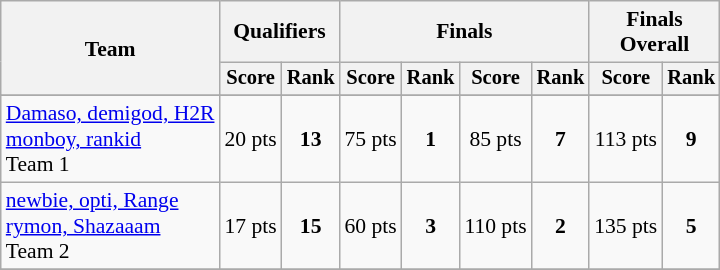<table class="wikitable" style="font-size:90%">
<tr>
<th rowspan=2>Team</th>
<th colspan=2>Qualifiers</th>
<th colspan=4>Finals</th>
<th colspan=2>Finals<br>Overall</th>
</tr>
<tr style="font-size:95%">
<th>Score</th>
<th>Rank</th>
<th>Score</th>
<th>Rank</th>
<th>Score</th>
<th>Rank</th>
<th>Score</th>
<th>Rank</th>
</tr>
<tr style="font-size:95%">
</tr>
<tr align=center>
<td align=left><a href='#'>Damaso, demigod, H2R<br>monboy, rankid</a><br>Team 1</td>
<td>20 pts</td>
<td><strong>13</strong></td>
<td>75 pts</td>
<td><strong>1</strong></td>
<td>85 pts</td>
<td><strong>7</strong></td>
<td>113 pts</td>
<td><strong>9</strong></td>
</tr>
<tr align=center>
<td align=left><a href='#'>newbie, opti, Range<br>rymon, Shazaaam</a><br>Team 2</td>
<td>17 pts</td>
<td><strong>15</strong></td>
<td>60 pts</td>
<td><strong>3</strong></td>
<td>110 pts</td>
<td><strong>2</strong></td>
<td>135 pts</td>
<td><strong>5</strong></td>
</tr>
<tr>
</tr>
</table>
